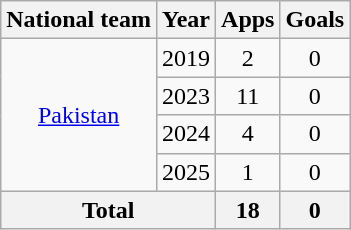<table class="wikitable" style="text-align:center">
<tr>
<th>National team</th>
<th>Year</th>
<th>Apps</th>
<th>Goals</th>
</tr>
<tr>
<td rowspan="4"><a href='#'>Pakistan</a></td>
<td>2019</td>
<td>2</td>
<td>0</td>
</tr>
<tr>
<td>2023</td>
<td>11</td>
<td>0</td>
</tr>
<tr>
<td>2024</td>
<td>4</td>
<td>0</td>
</tr>
<tr>
<td>2025</td>
<td>1</td>
<td>0</td>
</tr>
<tr>
<th colspan="2">Total</th>
<th>18</th>
<th>0</th>
</tr>
</table>
